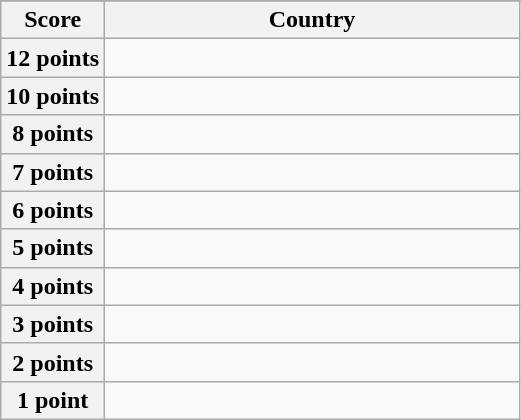<table class="wikitable">
<tr>
</tr>
<tr>
<th scope="col" width="20%">Score</th>
<th scope="col">Country</th>
</tr>
<tr>
<th scope="row">12 points</th>
<td></td>
</tr>
<tr>
<th scope="row">10 points</th>
<td></td>
</tr>
<tr>
<th scope="row">8 points</th>
<td></td>
</tr>
<tr>
<th scope="row">7 points</th>
<td></td>
</tr>
<tr>
<th scope="row">6 points</th>
<td></td>
</tr>
<tr>
<th scope="row">5 points</th>
<td></td>
</tr>
<tr>
<th scope="row">4 points</th>
<td></td>
</tr>
<tr>
<th scope="row">3 points</th>
<td></td>
</tr>
<tr>
<th scope="row">2 points</th>
<td></td>
</tr>
<tr>
<th scope="row">1 point</th>
<td></td>
</tr>
</table>
